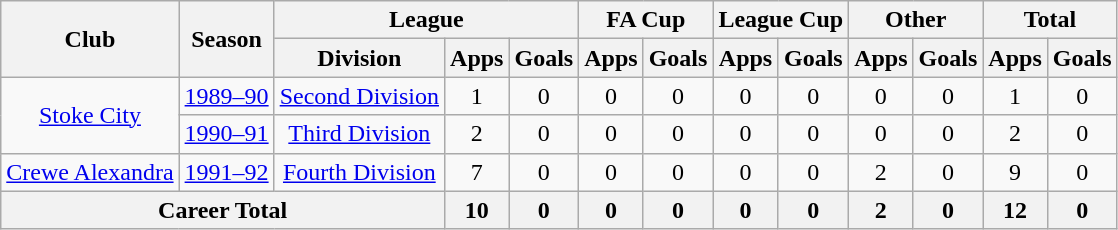<table class="wikitable" style="text-align: center;">
<tr>
<th rowspan="2">Club</th>
<th rowspan="2">Season</th>
<th colspan="3">League</th>
<th colspan="2">FA Cup</th>
<th colspan="2">League Cup</th>
<th colspan="2">Other</th>
<th colspan="2">Total</th>
</tr>
<tr>
<th>Division</th>
<th>Apps</th>
<th>Goals</th>
<th>Apps</th>
<th>Goals</th>
<th>Apps</th>
<th>Goals</th>
<th>Apps</th>
<th>Goals</th>
<th>Apps</th>
<th>Goals</th>
</tr>
<tr>
<td rowspan="2"><a href='#'>Stoke City</a></td>
<td><a href='#'>1989–90</a></td>
<td><a href='#'>Second Division</a></td>
<td>1</td>
<td>0</td>
<td>0</td>
<td>0</td>
<td>0</td>
<td>0</td>
<td>0</td>
<td>0</td>
<td>1</td>
<td>0</td>
</tr>
<tr>
<td><a href='#'>1990–91</a></td>
<td><a href='#'>Third Division</a></td>
<td>2</td>
<td>0</td>
<td>0</td>
<td>0</td>
<td>0</td>
<td>0</td>
<td>0</td>
<td>0</td>
<td>2</td>
<td>0</td>
</tr>
<tr>
<td><a href='#'>Crewe Alexandra</a></td>
<td><a href='#'>1991–92</a></td>
<td><a href='#'>Fourth Division</a></td>
<td>7</td>
<td>0</td>
<td>0</td>
<td>0</td>
<td>0</td>
<td>0</td>
<td>2</td>
<td>0</td>
<td>9</td>
<td>0</td>
</tr>
<tr>
<th colspan="3">Career Total</th>
<th>10</th>
<th>0</th>
<th>0</th>
<th>0</th>
<th>0</th>
<th>0</th>
<th>2</th>
<th>0</th>
<th>12</th>
<th>0</th>
</tr>
</table>
